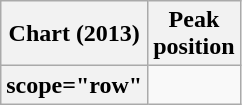<table class="wikitable sortable plainrowheaders">
<tr>
<th scope="col">Chart (2013)</th>
<th scope="col">Peak<br>position</th>
</tr>
<tr>
<th>scope="row" </th>
</tr>
</table>
